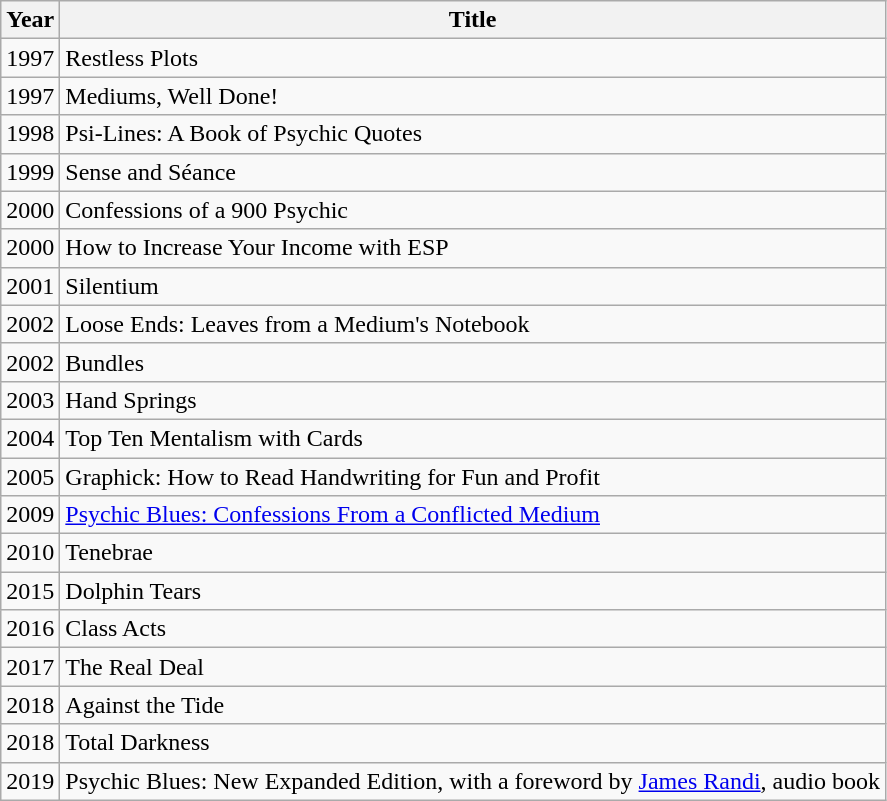<table class="wikitable">
<tr>
<th>Year</th>
<th>Title</th>
</tr>
<tr>
<td>1997</td>
<td>Restless Plots</td>
</tr>
<tr>
<td>1997</td>
<td>Mediums, Well Done!</td>
</tr>
<tr>
<td>1998</td>
<td>Psi-Lines: A Book of Psychic Quotes</td>
</tr>
<tr>
<td>1999</td>
<td>Sense and Séance</td>
</tr>
<tr>
<td>2000</td>
<td>Confessions of a 900 Psychic</td>
</tr>
<tr>
<td>2000</td>
<td>How to Increase Your Income with ESP</td>
</tr>
<tr>
<td>2001</td>
<td>Silentium</td>
</tr>
<tr>
<td>2002</td>
<td>Loose Ends: Leaves from a Medium's Notebook</td>
</tr>
<tr>
<td>2002</td>
<td>Bundles</td>
</tr>
<tr>
<td>2003</td>
<td>Hand Springs</td>
</tr>
<tr>
<td>2004</td>
<td>Top Ten Mentalism with Cards</td>
</tr>
<tr>
<td>2005</td>
<td>Graphick: How to Read Handwriting for Fun and Profit</td>
</tr>
<tr>
<td>2009</td>
<td><a href='#'>Psychic Blues: Confessions From a Conflicted Medium</a></td>
</tr>
<tr>
<td>2010</td>
<td>Tenebrae</td>
</tr>
<tr>
<td>2015</td>
<td>Dolphin Tears</td>
</tr>
<tr>
<td>2016</td>
<td>Class Acts</td>
</tr>
<tr>
<td>2017</td>
<td>The Real Deal</td>
</tr>
<tr>
<td>2018</td>
<td>Against the Tide</td>
</tr>
<tr>
<td>2018</td>
<td>Total Darkness</td>
</tr>
<tr>
<td>2019</td>
<td>Psychic Blues: New Expanded Edition, with a foreword by <a href='#'>James Randi</a>, audio book</td>
</tr>
</table>
